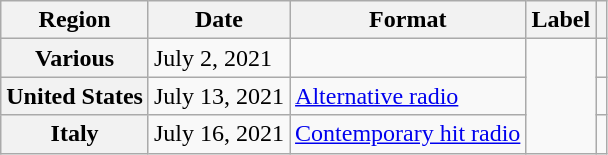<table class="wikitable plainrowheaders">
<tr>
<th scope="col">Region</th>
<th scope="col">Date</th>
<th scope="col">Format</th>
<th scope="col">Label</th>
<th scope="col"></th>
</tr>
<tr>
<th scope="row">Various</th>
<td>July 2, 2021</td>
<td></td>
<td rowspan="3"></td>
<td></td>
</tr>
<tr>
<th scope="row">United States</th>
<td>July 13, 2021</td>
<td><a href='#'>Alternative radio</a></td>
<td></td>
</tr>
<tr>
<th scope="row">Italy</th>
<td>July 16, 2021</td>
<td><a href='#'>Contemporary hit radio</a></td>
<td></td>
</tr>
</table>
